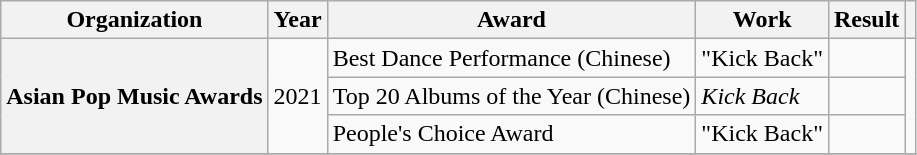<table class="wikitable plainrowheaders">
<tr>
<th>Organization</th>
<th>Year</th>
<th>Award</th>
<th>Work</th>
<th>Result</th>
<th></th>
</tr>
<tr>
<th scope="row" rowspan="3">Asian Pop Music Awards</th>
<td style="text-align:center" rowspan="3">2021</td>
<td>Best Dance Performance (Chinese)</td>
<td>"Kick Back"</td>
<td></td>
<td rowspan="3"></td>
</tr>
<tr>
<td>Top 20 Albums of the Year (Chinese)</td>
<td><em>Kick Back</em></td>
<td></td>
</tr>
<tr>
<td>People's Choice Award</td>
<td>"Kick Back"</td>
<td></td>
</tr>
<tr>
</tr>
</table>
